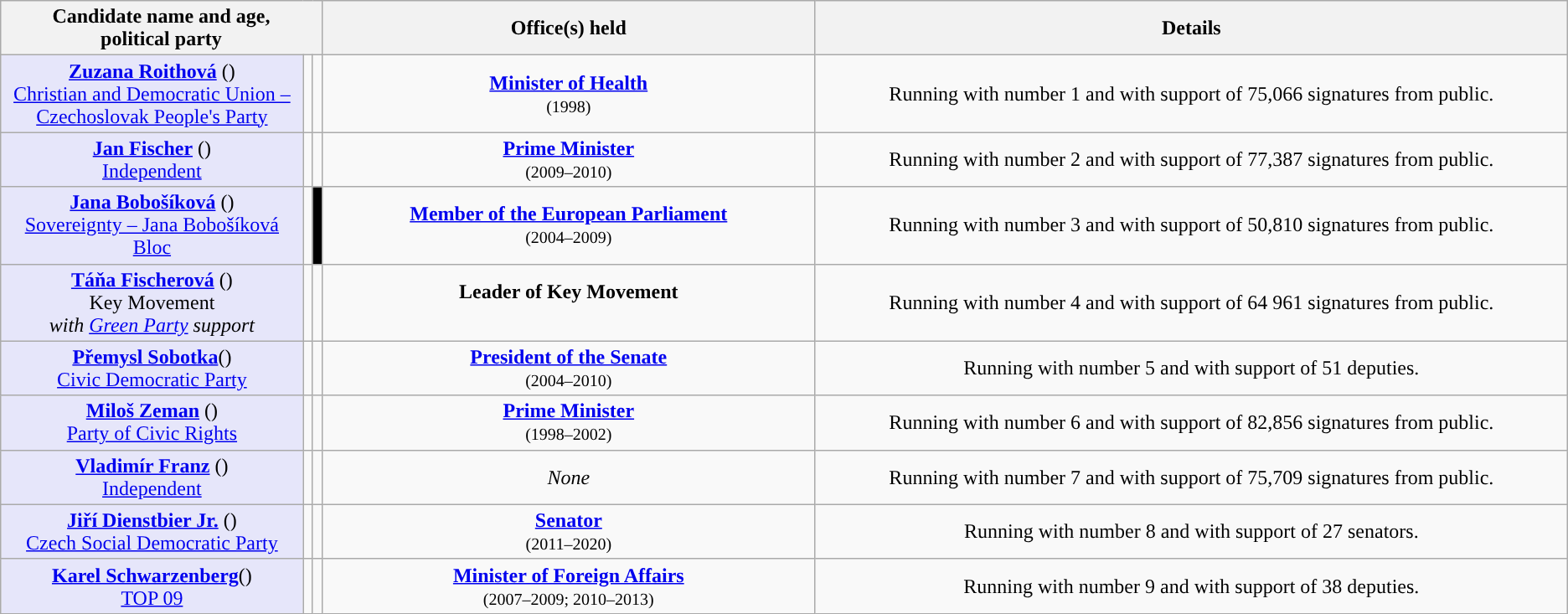<table class="wikitable" style="text-align:center;">
<tr>
<th colspan="3" style="width:20%;">Candidate name and age,<br>political party</th>
<th>Office(s) held</th>
<th style="width:48%;">Details</th>
</tr>
<tr>
<td style="background:lavender;"><strong><a href='#'>Zuzana Roithová</a></strong> ()<br><a href='#'>Christian and Democratic Union – Czechoslovak People's Party</a></td>
<td></td>
<td style="background-color:"></td>
<td><strong><a href='#'>Minister of Health</a></strong> <br><small>(1998)</small><br></td>
<td>Running with number 1 and with support of 75,066 signatures from public.</td>
</tr>
<tr>
<td style="background:lavender;"><strong><a href='#'>Jan Fischer</a></strong> ()<br><a href='#'>Independent</a></td>
<td></td>
<td style="background-color:"></td>
<td><strong><a href='#'>Prime Minister</a></strong> <br><small>(2009–2010)</small><br></td>
<td align=center>Running with number 2 and with support of 77,387 signatures from public.</td>
</tr>
<tr>
<td style="background:lavender;"><strong><a href='#'>Jana Bobošíková</a></strong> ()<br><a href='#'>Sovereignty – Jana Bobošíková Bloc</a></td>
<td></td>
<th style="background:#000000;"></th>
<td><strong><a href='#'>Member of the European Parliament</a></strong> <br><small>(2004–2009)</small></td>
<td align=center>Running with number 3 and with support of 50,810 signatures from public.</td>
</tr>
<tr>
<td style="background:lavender;"><strong><a href='#'>Táňa Fischerová</a></strong> ()<br>Key Movement<br><em>with <a href='#'>Green Party</a> support</em></td>
<td></td>
<td style="background-color:"></td>
<td><strong>Leader of Key Movement</strong> <br><br></td>
<td align=center>Running with number 4 and with support of 64 961 signatures from public.</td>
</tr>
<tr>
<td style="background:lavender;"><strong><a href='#'>Přemysl Sobotka</a></strong>()<br><a href='#'>Civic Democratic Party</a></td>
<td></td>
<td style="background-color:"></td>
<td><strong><a href='#'>President of the Senate</a></strong> <br><small>(2004–2010)</small></td>
<td align=center>Running with number 5 and with support of 51 deputies.</td>
</tr>
<tr>
<td style="background:lavender;"><strong><a href='#'>Miloš Zeman</a></strong> ()<br><a href='#'>Party of Civic Rights</a></td>
<td></td>
<td style="background-color:"></td>
<td><strong><a href='#'>Prime Minister</a></strong> <br><small>(1998–2002)</small><br></td>
<td align=center>Running with number 6 and with support of 82,856 signatures from public.</td>
</tr>
<tr>
<td style="background:lavender;"><strong><a href='#'>Vladimír Franz</a></strong> ()<br><a href='#'>Independent</a></td>
<td></td>
<td style="background-color:"></td>
<td><em>None</em></td>
<td align=center>Running with number 7 and with support of 75,709 signatures from public.</td>
</tr>
<tr>
<td style="background:lavender;"><strong><a href='#'>Jiří Dienstbier Jr.</a></strong> ()<br><a href='#'>Czech Social Democratic Party</a></td>
<td></td>
<td style="background-color:"></td>
<td><strong><a href='#'>Senator</a></strong> <br><small>(2011–2020)</small><br></td>
<td align=center>Running with number 8 and with support of 27 senators.</td>
</tr>
<tr>
<td style="background:lavender;"><strong><a href='#'>Karel Schwarzenberg</a></strong>()<br><a href='#'>TOP 09</a></td>
<td></td>
<td style="background-color:"></td>
<td><strong><a href='#'>Minister of Foreign Affairs</a></strong> <br><small>(2007–2009; 2010–2013)</small><br></td>
<td align=center>Running with number 9 and with support of 38 deputies.</td>
</tr>
</table>
